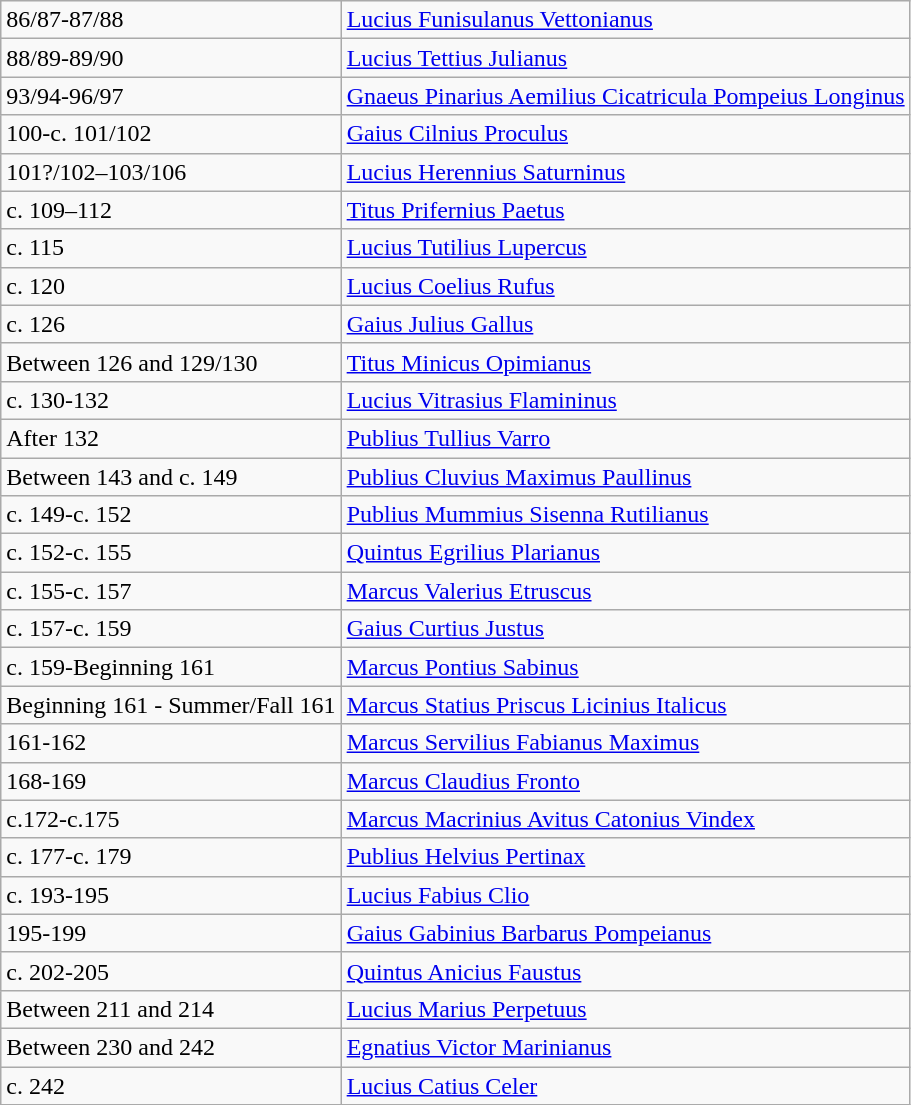<table class="wikitable">
<tr>
<td>86/87-87/88</td>
<td><a href='#'>Lucius Funisulanus Vettonianus</a></td>
</tr>
<tr>
<td>88/89-89/90</td>
<td><a href='#'>Lucius Tettius Julianus</a></td>
</tr>
<tr>
<td>93/94-96/97</td>
<td><a href='#'>Gnaeus Pinarius Aemilius Cicatricula Pompeius Longinus</a></td>
</tr>
<tr>
<td>100-c. 101/102</td>
<td><a href='#'>Gaius Cilnius Proculus</a></td>
</tr>
<tr>
<td>101?/102–103/106</td>
<td><a href='#'>Lucius Herennius Saturninus</a></td>
</tr>
<tr>
<td>c. 109–112</td>
<td><a href='#'>Titus Prifernius Paetus</a></td>
</tr>
<tr>
<td>c. 115</td>
<td><a href='#'>Lucius Tutilius Lupercus</a></td>
</tr>
<tr>
<td>c. 120</td>
<td><a href='#'>Lucius Coelius Rufus</a></td>
</tr>
<tr>
<td>c. 126</td>
<td><a href='#'>Gaius Julius Gallus</a></td>
</tr>
<tr>
<td>Between 126 and 129/130</td>
<td><a href='#'>Titus Minicus Opimianus</a></td>
</tr>
<tr>
<td>c. 130-132</td>
<td><a href='#'>Lucius Vitrasius Flamininus</a></td>
</tr>
<tr>
<td>After 132</td>
<td><a href='#'>Publius Tullius Varro</a></td>
</tr>
<tr>
<td>Between 143 and c. 149</td>
<td><a href='#'>Publius Cluvius Maximus Paullinus</a></td>
</tr>
<tr>
<td>c. 149-c. 152</td>
<td><a href='#'>Publius Mummius Sisenna Rutilianus</a></td>
</tr>
<tr>
<td>c. 152-c. 155</td>
<td><a href='#'>Quintus Egrilius Plarianus</a></td>
</tr>
<tr>
<td>c. 155-c. 157</td>
<td><a href='#'>Marcus Valerius Etruscus</a></td>
</tr>
<tr>
<td>c. 157-c. 159</td>
<td><a href='#'>Gaius Curtius Justus</a></td>
</tr>
<tr>
<td>c. 159-Beginning 161</td>
<td><a href='#'>Marcus Pontius Sabinus</a></td>
</tr>
<tr>
<td>Beginning 161 - Summer/Fall 161</td>
<td><a href='#'>Marcus Statius Priscus Licinius Italicus</a></td>
</tr>
<tr>
<td>161-162</td>
<td><a href='#'>Marcus Servilius Fabianus Maximus</a></td>
</tr>
<tr>
<td>168-169</td>
<td><a href='#'>Marcus Claudius Fronto</a></td>
</tr>
<tr>
<td>c.172-c.175</td>
<td><a href='#'>Marcus Macrinius Avitus Catonius Vindex</a></td>
</tr>
<tr>
<td>c. 177-c. 179</td>
<td><a href='#'>Publius Helvius Pertinax</a></td>
</tr>
<tr>
<td>c. 193-195</td>
<td><a href='#'>Lucius Fabius Clio</a></td>
</tr>
<tr>
<td>195-199</td>
<td><a href='#'>Gaius Gabinius Barbarus Pompeianus</a></td>
</tr>
<tr>
<td>c. 202-205</td>
<td><a href='#'>Quintus Anicius Faustus</a></td>
</tr>
<tr>
<td>Between 211 and 214</td>
<td><a href='#'>Lucius Marius Perpetuus</a></td>
</tr>
<tr>
<td>Between 230 and 242</td>
<td><a href='#'>Egnatius Victor Marinianus</a></td>
</tr>
<tr>
<td>c. 242</td>
<td><a href='#'>Lucius Catius Celer</a></td>
</tr>
</table>
